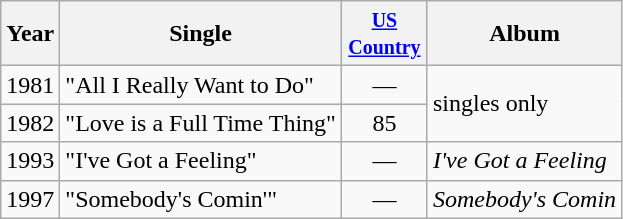<table class="wikitable">
<tr>
<th>Year</th>
<th>Single</th>
<th width="50"><small><a href='#'>US Country</a></small></th>
<th>Album</th>
</tr>
<tr>
<td>1981</td>
<td>"All I Really Want to Do"</td>
<td align="center">—</td>
<td rowspan="2">singles only</td>
</tr>
<tr>
<td>1982</td>
<td>"Love is a Full Time Thing"</td>
<td align="center">85</td>
</tr>
<tr>
<td>1993</td>
<td>"I've Got a Feeling"</td>
<td align="center">—</td>
<td><em>I've Got a Feeling</em></td>
</tr>
<tr>
<td>1997</td>
<td>"Somebody's Comin'"</td>
<td align="center">—</td>
<td><em>Somebody's Comin<strong></td>
</tr>
</table>
